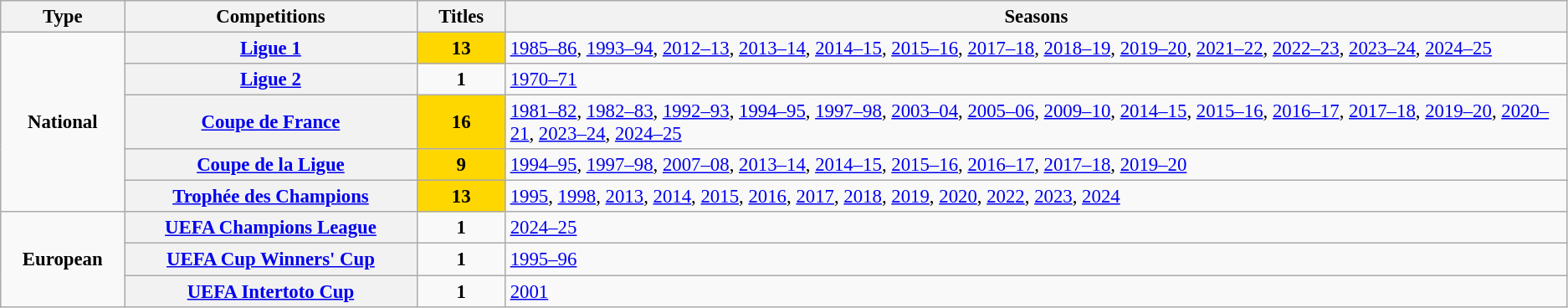<table class="wikitable plainrowheaders" style="font-size:95%; text-align:center;">
<tr>
<th style="width: 1%;">Type</th>
<th style="width: 5%;">Competitions</th>
<th style="width: 1%;">Titles</th>
<th style="width: 21%;">Seasons</th>
</tr>
<tr>
<td rowspan="5"><strong>National</strong></td>
<th scope=col><a href='#'>Ligue 1</a></th>
<td style="background-color:gold"><strong>13</strong></td>
<td align="left"><a href='#'>1985–86</a>, <a href='#'>1993–94</a>, <a href='#'>2012–13</a>, <a href='#'>2013–14</a>, <a href='#'>2014–15</a>, <a href='#'>2015–16</a>, <a href='#'>2017–18</a>, <a href='#'>2018–19</a>, <a href='#'>2019–20</a>, <a href='#'>2021–22</a>, <a href='#'>2022–23</a>, <a href='#'>2023–24</a>, <a href='#'>2024–25</a></td>
</tr>
<tr>
<th scope=col><a href='#'>Ligue 2</a></th>
<td align="center"><strong>1</strong></td>
<td align="left"><a href='#'>1970–71</a></td>
</tr>
<tr>
<th scope=col><a href='#'>Coupe de France</a></th>
<td style="background-color:gold"><strong>16</strong></td>
<td align="left"><a href='#'>1981–82</a>, <a href='#'>1982–83</a>, <a href='#'>1992–93</a>, <a href='#'>1994–95</a>, <a href='#'>1997–98</a>, <a href='#'>2003–04</a>, <a href='#'>2005–06</a>, <a href='#'>2009–10</a>, <a href='#'>2014–15</a>, <a href='#'>2015–16</a>, <a href='#'>2016–17</a>, <a href='#'>2017–18</a>, <a href='#'>2019–20</a>, <a href='#'>2020–21</a>, <a href='#'>2023–24</a>, <a href='#'>2024–25</a></td>
</tr>
<tr>
<th scope=col><a href='#'>Coupe de la Ligue</a></th>
<td style="background-color:gold"><strong>9</strong></td>
<td align="left"><a href='#'>1994–95</a>, <a href='#'>1997–98</a>, <a href='#'>2007–08</a>, <a href='#'>2013–14</a>, <a href='#'>2014–15</a>, <a href='#'>2015–16</a>, <a href='#'>2016–17</a>, <a href='#'>2017–18</a>, <a href='#'>2019–20</a></td>
</tr>
<tr>
<th scope=col><a href='#'>Trophée des Champions</a></th>
<td style="background-color:gold"><strong>13</strong></td>
<td align="left"><a href='#'>1995</a>, <a href='#'>1998</a>, <a href='#'>2013</a>, <a href='#'>2014</a>, <a href='#'>2015</a>, <a href='#'>2016</a>, <a href='#'>2017</a>, <a href='#'>2018</a>, <a href='#'>2019</a>, <a href='#'>2020</a>, <a href='#'>2022</a>, <a href='#'>2023</a>, <a href='#'>2024</a></td>
</tr>
<tr>
<td rowspan="3"><strong>European</strong></td>
<th scope="col"><a href='#'>UEFA Champions League</a></th>
<td align="center"><strong>1</strong></td>
<td align="left"><a href='#'>2024–25</a></td>
</tr>
<tr>
<th scope=col><a href='#'>UEFA Cup Winners' Cup</a></th>
<td align="center"><strong>1</strong></td>
<td align="left"><a href='#'>1995–96</a></td>
</tr>
<tr>
<th scope=col><a href='#'>UEFA Intertoto Cup</a></th>
<td align="center"><strong>1</strong></td>
<td align="left"><a href='#'>2001</a></td>
</tr>
</table>
